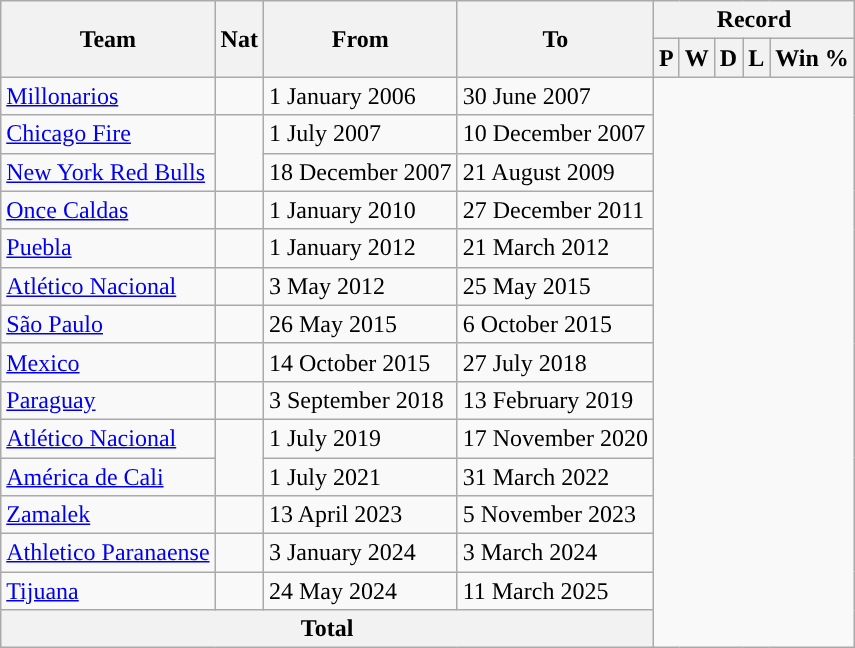<table class="wikitable" style="text-align: center">
<tr>
<th rowspan="2">Team</th>
<th rowspan="2">Nat</th>
<th rowspan="2">From</th>
<th rowspan="2">To</th>
<th colspan="7">Record</th>
</tr>
<tr>
<th>P</th>
<th>W</th>
<th>D</th>
<th>L</th>
<th>Win %</th>
</tr>
<tr>
<td align=left><a href='#'>Millonarios</a></td>
<td></td>
<td align=left>1 January 2006</td>
<td align=left>30 June 2007<br></td>
</tr>
<tr>
<td align=left><a href='#'>Chicago Fire</a></td>
<td rowspan="2"></td>
<td align=left>1 July 2007</td>
<td align=left>10 December 2007<br></td>
</tr>
<tr>
<td align=left><a href='#'>New York Red Bulls</a></td>
<td align=left>18 December 2007</td>
<td align=left>21 August 2009<br></td>
</tr>
<tr>
<td align=left><a href='#'>Once Caldas</a></td>
<td></td>
<td align=left>1 January 2010</td>
<td align=left>27 December 2011<br></td>
</tr>
<tr>
<td align=left><a href='#'>Puebla</a></td>
<td></td>
<td align=left>1 January 2012</td>
<td align=left>21 March 2012<br></td>
</tr>
<tr>
<td align=left><a href='#'>Atlético Nacional</a></td>
<td></td>
<td align=left>3 May 2012</td>
<td align=left>25 May 2015<br></td>
</tr>
<tr>
<td align=left><a href='#'>São Paulo</a></td>
<td></td>
<td align=left>26 May 2015</td>
<td align=left>6 October 2015<br></td>
</tr>
<tr>
<td align=left><a href='#'>Mexico</a></td>
<td></td>
<td align=left>14 October 2015</td>
<td align=left>27 July 2018<br></td>
</tr>
<tr>
<td align=left><a href='#'>Paraguay</a></td>
<td></td>
<td align=left>3 September 2018</td>
<td align=left>13 February 2019<br></td>
</tr>
<tr>
<td align=left><a href='#'>Atlético Nacional</a></td>
<td rowspan="2"></td>
<td align=left>1 July 2019</td>
<td align=left>17 November 2020<br></td>
</tr>
<tr>
<td align=left><a href='#'>América de Cali</a></td>
<td align=left>1 July 2021</td>
<td align=left>31 March 2022<br></td>
</tr>
<tr>
<td align=left><a href='#'>Zamalek</a></td>
<td></td>
<td align=left>13 April 2023</td>
<td align=left>5 November 2023<br></td>
</tr>
<tr>
<td align=left><a href='#'>Athletico Paranaense</a></td>
<td></td>
<td align=left>3 January 2024</td>
<td align=left>3 March 2024<br></td>
</tr>
<tr>
<td align=left><a href='#'>Tijuana</a></td>
<td></td>
<td align=left>24 May 2024</td>
<td align=left>11 March 2025<br></td>
</tr>
<tr>
<th colspan="4">Total<br></th>
</tr>
</table>
